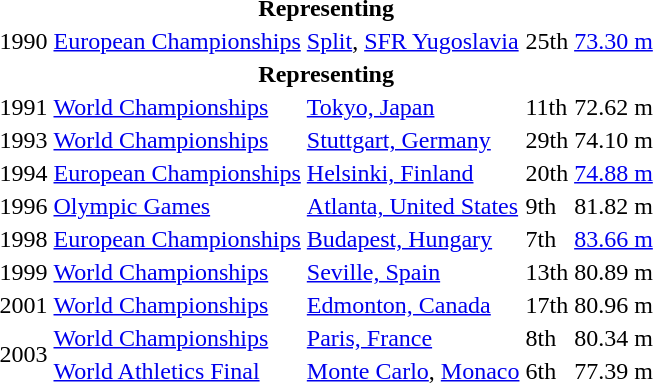<table>
<tr>
<th colspan="5">Representing </th>
</tr>
<tr>
<td>1990</td>
<td><a href='#'>European Championships</a></td>
<td><a href='#'>Split</a>, <a href='#'>SFR Yugoslavia</a></td>
<td>25th</td>
<td><a href='#'>73.30 m</a></td>
</tr>
<tr>
<th colspan="6">Representing </th>
</tr>
<tr>
<td>1991</td>
<td><a href='#'>World Championships</a></td>
<td><a href='#'>Tokyo, Japan</a></td>
<td>11th</td>
<td>72.62 m</td>
</tr>
<tr>
<td>1993</td>
<td><a href='#'>World Championships</a></td>
<td><a href='#'>Stuttgart, Germany</a></td>
<td>29th</td>
<td>74.10 m</td>
</tr>
<tr>
<td>1994</td>
<td><a href='#'>European Championships</a></td>
<td><a href='#'>Helsinki, Finland</a></td>
<td>20th</td>
<td><a href='#'>74.88 m</a></td>
</tr>
<tr>
<td>1996</td>
<td><a href='#'>Olympic Games</a></td>
<td><a href='#'>Atlanta, United States</a></td>
<td>9th</td>
<td>81.82 m</td>
</tr>
<tr>
<td>1998</td>
<td><a href='#'>European Championships</a></td>
<td><a href='#'>Budapest, Hungary</a></td>
<td>7th</td>
<td><a href='#'>83.66 m</a></td>
</tr>
<tr>
<td>1999</td>
<td><a href='#'>World Championships</a></td>
<td><a href='#'>Seville, Spain</a></td>
<td>13th</td>
<td>80.89 m</td>
</tr>
<tr>
<td>2001</td>
<td><a href='#'>World Championships</a></td>
<td><a href='#'>Edmonton, Canada</a></td>
<td>17th</td>
<td>80.96 m</td>
</tr>
<tr>
<td rowspan=2>2003</td>
<td><a href='#'>World Championships</a></td>
<td><a href='#'>Paris, France</a></td>
<td>8th</td>
<td>80.34 m</td>
</tr>
<tr>
<td><a href='#'>World Athletics Final</a></td>
<td><a href='#'>Monte Carlo</a>, <a href='#'>Monaco</a></td>
<td>6th</td>
<td>77.39 m</td>
</tr>
</table>
